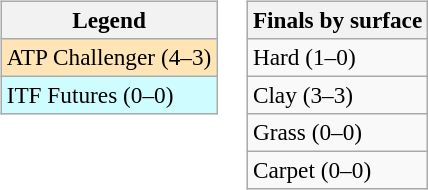<table>
<tr valign=top>
<td><br><table class=wikitable style=font-size:97%>
<tr>
<th>Legend</th>
</tr>
<tr bgcolor=moccasin>
<td>ATP Challenger (4–3)</td>
</tr>
<tr bgcolor=cffcff>
<td>ITF Futures (0–0)</td>
</tr>
</table>
</td>
<td><br><table class=wikitable style=font-size:97%>
<tr>
<th>Finals by surface</th>
</tr>
<tr>
<td>Hard (1–0)</td>
</tr>
<tr>
<td>Clay (3–3)</td>
</tr>
<tr>
<td>Grass (0–0)</td>
</tr>
<tr>
<td>Carpet (0–0)</td>
</tr>
</table>
</td>
</tr>
</table>
